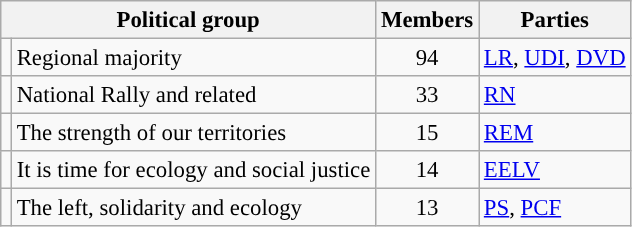<table class="wikitable" style="font-size:95%;">
<tr>
<th colspan="2">Political group</th>
<th>Members</th>
<th>Parties</th>
</tr>
<tr>
<td style="background:"></td>
<td>Regional majority</td>
<td style="text-align:center;">94</td>
<td><a href='#'>LR</a>, <a href='#'>UDI</a>, <a href='#'>DVD</a></td>
</tr>
<tr>
<td style="background:"></td>
<td>National Rally and related</td>
<td style="text-align:center;">33</td>
<td><a href='#'>RN</a></td>
</tr>
<tr>
<td style="background:"></td>
<td>The strength of our territories</td>
<td style="text-align:center;">15</td>
<td><a href='#'>REM</a></td>
</tr>
<tr>
<td style="background:"></td>
<td>It is time for ecology and social justice</td>
<td style="text-align:center;">14</td>
<td><a href='#'>EELV</a></td>
</tr>
<tr>
<td style="background:"></td>
<td>The left, solidarity and ecology</td>
<td style="text-align:center;">13</td>
<td><a href='#'>PS</a>, <a href='#'>PCF</a></td>
</tr>
</table>
